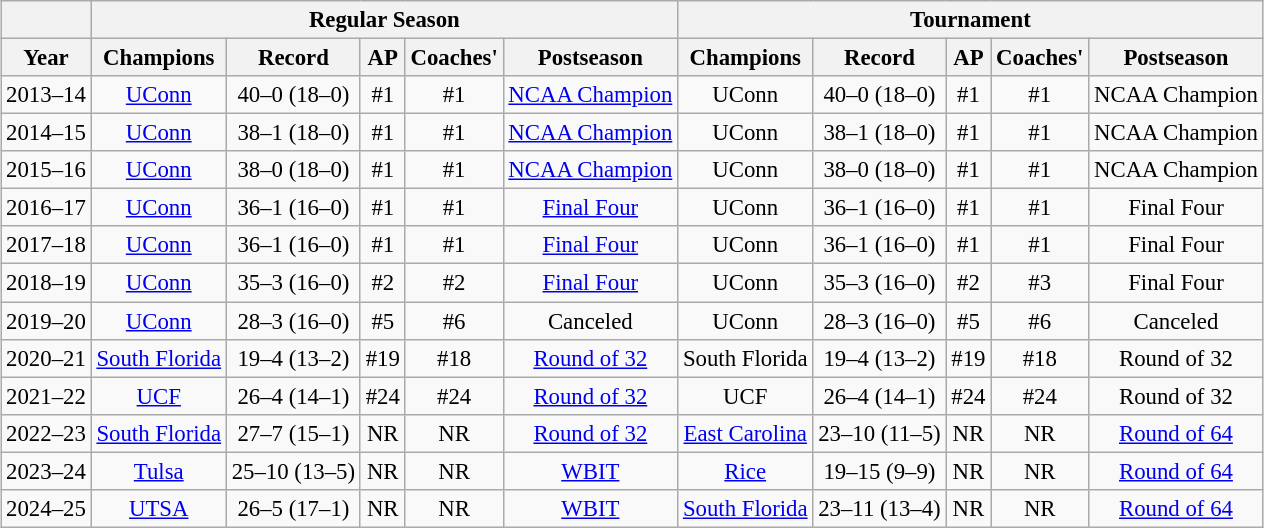<table class="wikitable sortable" style="text-align:center; margin:1em auto; font-size:95%">
<tr>
<th></th>
<th colspan=5>Regular Season</th>
<th colspan=5>Tournament</th>
</tr>
<tr>
<th>Year</th>
<th>Champions</th>
<th>Record</th>
<th>AP</th>
<th>Coaches'</th>
<th>Postseason</th>
<th>Champions</th>
<th>Record</th>
<th>AP</th>
<th>Coaches'</th>
<th>Postseason</th>
</tr>
<tr>
<td>2013–14</td>
<td><a href='#'>UConn</a></td>
<td>40–0 (18–0)</td>
<td>#1</td>
<td>#1</td>
<td><a href='#'>NCAA Champion</a></td>
<td>UConn</td>
<td>40–0 (18–0)</td>
<td>#1</td>
<td>#1</td>
<td>NCAA Champion</td>
</tr>
<tr>
<td>2014–15</td>
<td><a href='#'>UConn</a></td>
<td>38–1 (18–0)</td>
<td>#1</td>
<td>#1</td>
<td><a href='#'>NCAA Champion</a></td>
<td>UConn</td>
<td>38–1 (18–0)</td>
<td>#1</td>
<td>#1</td>
<td>NCAA Champion</td>
</tr>
<tr>
<td>2015–16</td>
<td><a href='#'>UConn</a></td>
<td>38–0 (18–0)</td>
<td>#1</td>
<td>#1</td>
<td><a href='#'>NCAA Champion</a></td>
<td>UConn</td>
<td>38–0 (18–0)</td>
<td>#1</td>
<td>#1</td>
<td>NCAA Champion</td>
</tr>
<tr>
<td>2016–17</td>
<td><a href='#'>UConn</a></td>
<td>36–1 (16–0)</td>
<td>#1</td>
<td>#1</td>
<td><a href='#'>Final Four</a></td>
<td>UConn</td>
<td>36–1 (16–0)</td>
<td>#1</td>
<td>#1</td>
<td>Final Four</td>
</tr>
<tr>
<td>2017–18</td>
<td><a href='#'>UConn</a></td>
<td>36–1 (16–0)</td>
<td>#1</td>
<td>#1</td>
<td><a href='#'>Final Four</a></td>
<td>UConn</td>
<td>36–1 (16–0)</td>
<td>#1</td>
<td>#1</td>
<td>Final Four</td>
</tr>
<tr>
<td>2018–19</td>
<td><a href='#'>UConn</a></td>
<td>35–3 (16–0)</td>
<td>#2</td>
<td>#2</td>
<td><a href='#'>Final Four</a></td>
<td>UConn</td>
<td>35–3 (16–0)</td>
<td>#2</td>
<td>#3</td>
<td>Final Four</td>
</tr>
<tr>
<td>2019–20</td>
<td><a href='#'>UConn</a></td>
<td>28–3 (16–0)</td>
<td>#5</td>
<td>#6</td>
<td>Canceled</td>
<td>UConn</td>
<td>28–3 (16–0)</td>
<td>#5</td>
<td>#6</td>
<td>Canceled</td>
</tr>
<tr>
<td>2020–21</td>
<td><a href='#'>South Florida</a></td>
<td>19–4 (13–2)</td>
<td>#19</td>
<td>#18</td>
<td><a href='#'>Round of 32</a></td>
<td>South Florida</td>
<td>19–4 (13–2)</td>
<td>#19</td>
<td>#18</td>
<td>Round of 32</td>
</tr>
<tr>
<td>2021–22</td>
<td><a href='#'>UCF</a></td>
<td>26–4 (14–1)</td>
<td>#24</td>
<td>#24</td>
<td><a href='#'>Round of 32</a></td>
<td>UCF</td>
<td>26–4 (14–1)</td>
<td>#24</td>
<td>#24</td>
<td>Round of 32</td>
</tr>
<tr>
<td>2022–23</td>
<td><a href='#'>South Florida</a></td>
<td>27–7 (15–1)</td>
<td>NR</td>
<td>NR</td>
<td><a href='#'>Round of 32</a></td>
<td><a href='#'>East Carolina</a></td>
<td>23–10 (11–5)</td>
<td>NR</td>
<td>NR</td>
<td><a href='#'>Round of 64</a></td>
</tr>
<tr>
<td>2023–24</td>
<td><a href='#'>Tulsa</a></td>
<td>25–10 (13–5)</td>
<td>NR</td>
<td>NR</td>
<td><a href='#'>WBIT</a></td>
<td><a href='#'>Rice</a></td>
<td>19–15 (9–9)</td>
<td>NR</td>
<td>NR</td>
<td><a href='#'>Round of 64</a></td>
</tr>
<tr>
<td>2024–25</td>
<td><a href='#'>UTSA</a></td>
<td>26–5 (17–1)</td>
<td>NR</td>
<td>NR</td>
<td><a href='#'>WBIT</a></td>
<td><a href='#'>South Florida</a></td>
<td>23–11 (13–4)</td>
<td>NR</td>
<td>NR</td>
<td><a href='#'>Round of 64</a></td>
</tr>
</table>
